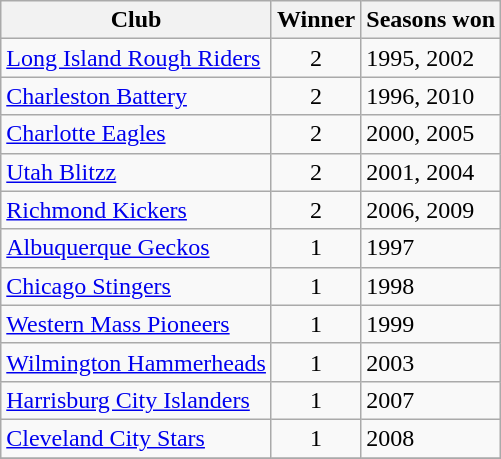<table class="wikitable" style=text-align:center;">
<tr>
<th>Club</th>
<th>Winner</th>
<th>Seasons won</th>
</tr>
<tr>
<td align=left><a href='#'>Long Island Rough Riders</a></td>
<td>2</td>
<td align=left>1995, 2002</td>
</tr>
<tr>
<td align=left><a href='#'>Charleston Battery</a></td>
<td>2</td>
<td align=left>1996, 2010</td>
</tr>
<tr>
<td align=left><a href='#'>Charlotte Eagles</a></td>
<td>2</td>
<td align=left>2000, 2005</td>
</tr>
<tr>
<td align=left><a href='#'>Utah Blitzz</a></td>
<td>2</td>
<td align=left>2001, 2004</td>
</tr>
<tr>
<td align=left><a href='#'>Richmond Kickers</a></td>
<td>2</td>
<td align=left>2006, 2009</td>
</tr>
<tr>
<td align=left><a href='#'>Albuquerque Geckos</a></td>
<td>1</td>
<td align=left>1997</td>
</tr>
<tr>
<td align=left><a href='#'>Chicago Stingers</a></td>
<td>1</td>
<td align=left>1998</td>
</tr>
<tr>
<td align=left><a href='#'>Western Mass Pioneers</a></td>
<td>1</td>
<td align=left>1999</td>
</tr>
<tr>
<td align=left><a href='#'>Wilmington Hammerheads</a></td>
<td>1</td>
<td align=left>2003</td>
</tr>
<tr>
<td align=left><a href='#'>Harrisburg City Islanders</a></td>
<td>1</td>
<td align=left>2007</td>
</tr>
<tr>
<td align=left><a href='#'>Cleveland City Stars</a></td>
<td>1</td>
<td align=left>2008</td>
</tr>
<tr>
</tr>
</table>
